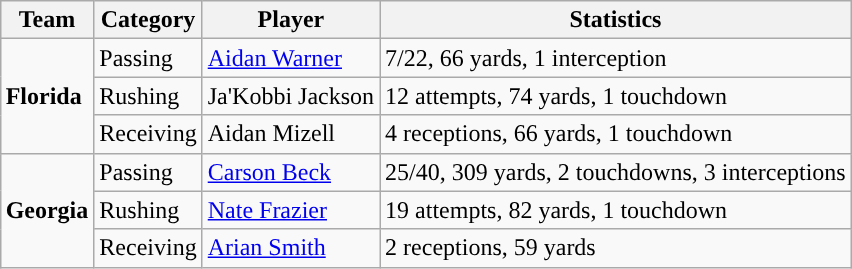<table class="wikitable" style="float: right;">
<tr>
<th>Team</th>
<th>Category</th>
<th>Player</th>
<th>Statistics</th>
</tr>
<tr>
<td rowspan=3><strong>Florida</strong></td>
<td>Passing</td>
<td><a href='#'>Aidan Warner</a></td>
<td>7/22, 66 yards, 1 interception</td>
</tr>
<tr>
<td>Rushing</td>
<td>Ja'Kobbi Jackson</td>
<td>12 attempts, 74 yards, 1 touchdown</td>
</tr>
<tr>
<td>Receiving</td>
<td>Aidan Mizell</td>
<td>4 receptions, 66 yards, 1 touchdown</td>
</tr>
<tr>
<td rowspan=3><strong>Georgia</strong></td>
<td>Passing</td>
<td><a href='#'>Carson Beck</a></td>
<td>25/40, 309 yards, 2 touchdowns, 3 interceptions</td>
</tr>
<tr>
<td>Rushing</td>
<td><a href='#'>Nate Frazier</a></td>
<td>19 attempts, 82 yards, 1 touchdown</td>
</tr>
<tr>
<td>Receiving</td>
<td><a href='#'>Arian Smith</a></td>
<td>2 receptions, 59 yards</td>
</tr>
</table>
